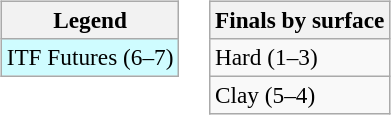<table>
<tr valign=top>
<td><br><table class="wikitable" style=font-size:97%>
<tr>
<th>Legend</th>
</tr>
<tr style="background:#cffcff;">
<td>ITF Futures (6–7)</td>
</tr>
</table>
</td>
<td><br><table class="wikitable" style=font-size:97%>
<tr>
<th>Finals by surface</th>
</tr>
<tr>
<td>Hard (1–3)</td>
</tr>
<tr>
<td>Clay (5–4)</td>
</tr>
</table>
</td>
</tr>
</table>
